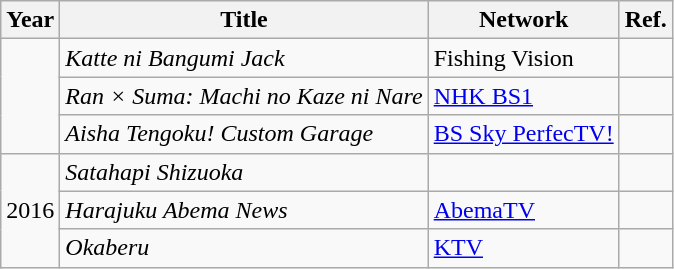<table class="wikitable">
<tr>
<th>Year</th>
<th>Title</th>
<th>Network</th>
<th>Ref.</th>
</tr>
<tr>
<td rowspan="3"></td>
<td><em>Katte ni Bangumi Jack</em></td>
<td>Fishing Vision</td>
<td></td>
</tr>
<tr>
<td><em>Ran × Suma: Machi no Kaze ni Nare</em></td>
<td><a href='#'>NHK BS1</a></td>
<td></td>
</tr>
<tr>
<td><em>Aisha Tengoku! Custom Garage</em></td>
<td><a href='#'>BS Sky PerfecTV!</a></td>
<td></td>
</tr>
<tr>
<td rowspan="3">2016</td>
<td><em>Satahapi Shizuoka</em></td>
<td></td>
<td></td>
</tr>
<tr>
<td><em>Harajuku Abema News</em></td>
<td><a href='#'>AbemaTV</a></td>
<td></td>
</tr>
<tr>
<td><em>Okaberu</em></td>
<td><a href='#'>KTV</a></td>
<td></td>
</tr>
</table>
